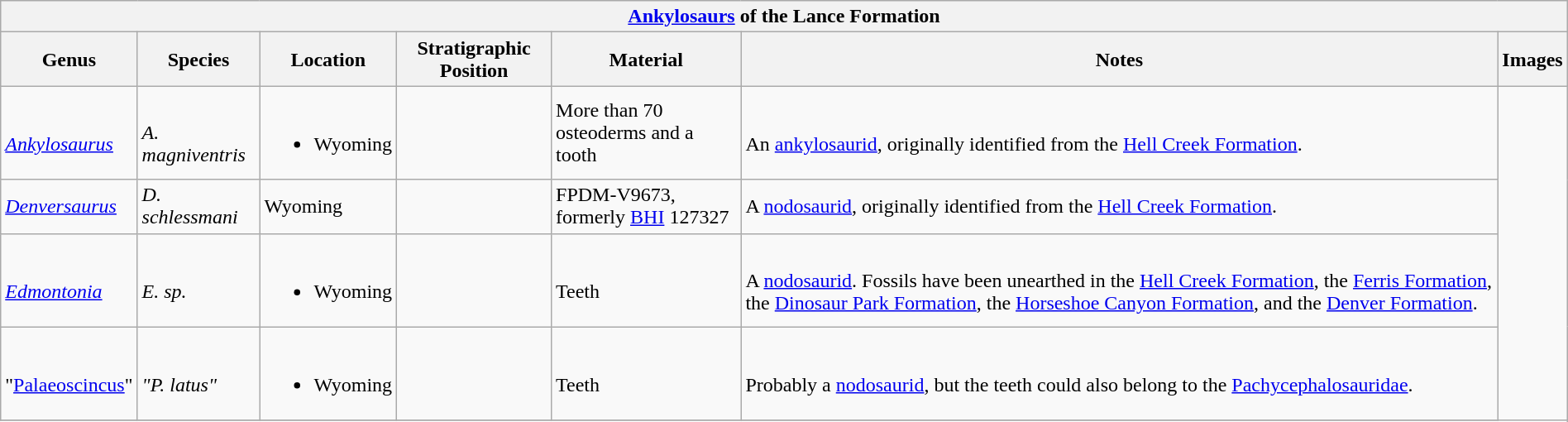<table class="wikitable" align="center" width="100%">
<tr>
<th colspan="7" align="center"><strong><a href='#'>Ankylosaurs</a> of the Lance Formation</strong></th>
</tr>
<tr>
<th>Genus</th>
<th>Species</th>
<th>Location</th>
<th>Stratigraphic Position</th>
<th>Material</th>
<th>Notes</th>
<th>Images</th>
</tr>
<tr>
<td><br><em><a href='#'>Ankylosaurus</a></em></td>
<td><br><em>A. magniventris </em></td>
<td><br><ul><li>Wyoming</li></ul></td>
<td></td>
<td>More than 70 osteoderms and a tooth</td>
<td><br>An <a href='#'>ankylosaurid</a>, originally identified from the <a href='#'>Hell Creek Formation</a>.</td>
<td rowspan="14"><br>

</td>
</tr>
<tr>
<td><em><a href='#'>Denversaurus</a></em></td>
<td><em>D. schlessmani</em></td>
<td>Wyoming</td>
<td></td>
<td>FPDM-V9673, formerly <a href='#'>BHI</a> 127327</td>
<td>A <a href='#'>nodosaurid</a>, originally identified from the <a href='#'>Hell Creek Formation</a>.</td>
</tr>
<tr>
<td><br><em><a href='#'>Edmontonia</a></em></td>
<td><br><em>E. sp.</em></td>
<td><br><ul><li>Wyoming</li></ul></td>
<td></td>
<td><br>Teeth</td>
<td><br>A <a href='#'>nodosaurid</a>. Fossils have been unearthed in the <a href='#'>Hell Creek Formation</a>, the <a href='#'>Ferris Formation</a>, the <a href='#'>Dinosaur Park Formation</a>, the <a href='#'>Horseshoe Canyon Formation</a>, and the <a href='#'>Denver Formation</a>.</td>
</tr>
<tr>
<td><br>"<a href='#'>Palaeoscincus</a>"</td>
<td><br><em>"P. latus"</em></td>
<td><br><ul><li>Wyoming</li></ul></td>
<td></td>
<td><br>Teeth</td>
<td><br>Probably a <a href='#'>nodosaurid</a>, but the teeth could also belong to the <a href='#'>Pachycephalosauridae</a>.</td>
</tr>
<tr>
</tr>
</table>
